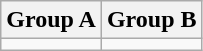<table class="wikitable">
<tr>
<th>Group A</th>
<th>Group B</th>
</tr>
<tr>
<td valign=top></td>
<td valign=top></td>
</tr>
</table>
